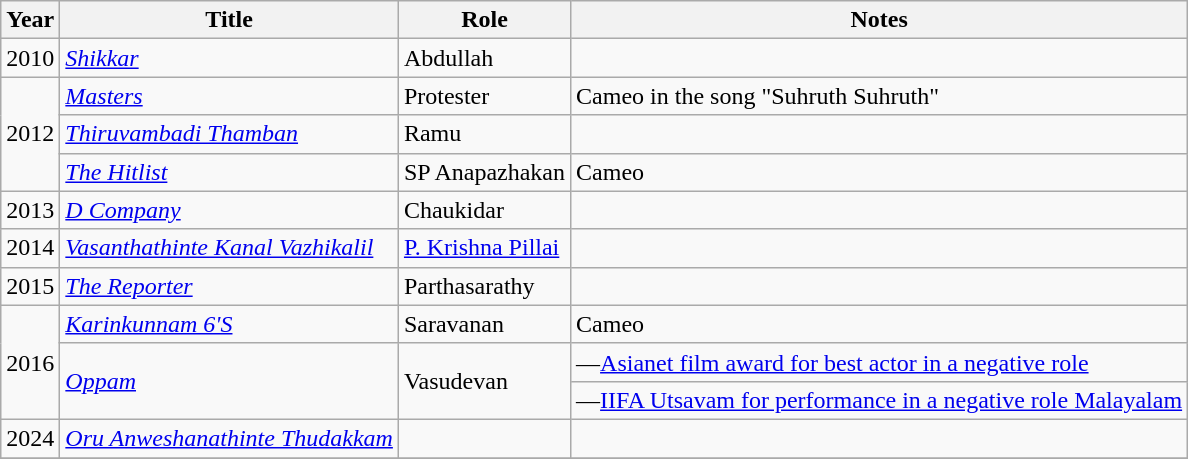<table class="wikitable sortable">
<tr>
<th scope="col">Year</th>
<th scope="col">Title</th>
<th scope="col">Role</th>
<th class="unsortable" scope="col">Notes</th>
</tr>
<tr>
<td rowspan="1">2010</td>
<td><em><a href='#'>Shikkar</a></em></td>
<td>Abdullah</td>
<td></td>
</tr>
<tr>
<td rowspan="3">2012</td>
<td><em><a href='#'>Masters</a></em></td>
<td>Protester</td>
<td>Cameo in the song "Suhruth Suhruth"</td>
</tr>
<tr>
<td><em><a href='#'>Thiruvambadi Thamban</a></em></td>
<td>Ramu</td>
<td></td>
</tr>
<tr>
<td><em><a href='#'>The Hitlist</a></em></td>
<td>SP Anapazhakan</td>
<td>Cameo</td>
</tr>
<tr>
<td>2013</td>
<td><em><a href='#'>D Company</a></em></td>
<td>Chaukidar</td>
<td></td>
</tr>
<tr>
<td>2014</td>
<td><em><a href='#'>Vasanthathinte Kanal Vazhikalil</a></em></td>
<td><a href='#'>P. Krishna Pillai</a></td>
<td></td>
</tr>
<tr>
<td>2015</td>
<td><em><a href='#'>The Reporter</a></em></td>
<td>Parthasarathy</td>
<td></td>
</tr>
<tr>
<td rowspan="3">2016</td>
<td><em><a href='#'>Karinkunnam 6'S</a></em></td>
<td>Saravanan</td>
<td>Cameo</td>
</tr>
<tr>
<td rowspan="2"><em><a href='#'>Oppam</a></em></td>
<td rowspan="2">Vasudevan</td>
<td>—<a href='#'>Asianet film award for best actor in a negative role</a></td>
</tr>
<tr>
<td>—<a href='#'>IIFA Utsavam for performance in a negative role Malayalam</a></td>
</tr>
<tr>
<td rowspan=1>2024</td>
<td><em><a href='#'>Oru Anweshanathinte Thudakkam</a></em></td>
<td></td>
<td></td>
</tr>
<tr>
</tr>
</table>
